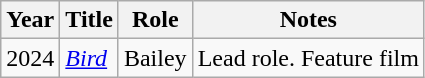<table class="wikitable sortable">
<tr>
<th>Year</th>
<th>Title</th>
<th>Role</th>
<th class="unsortable">Notes</th>
</tr>
<tr>
<td>2024</td>
<td><em><a href='#'>Bird</a></em></td>
<td>Bailey</td>
<td>Lead role. Feature film</td>
</tr>
</table>
